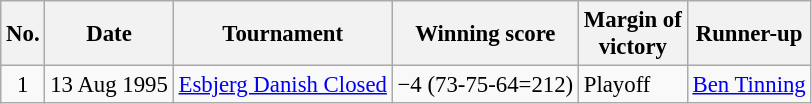<table class="wikitable" style="font-size:95%;">
<tr>
<th>No.</th>
<th>Date</th>
<th>Tournament</th>
<th>Winning score</th>
<th>Margin of<br>victory</th>
<th>Runner-up</th>
</tr>
<tr>
<td align=center>1</td>
<td align=right>13 Aug 1995</td>
<td><a href='#'>Esbjerg Danish Closed</a></td>
<td>−4 (73-75-64=212)</td>
<td>Playoff</td>
<td> <a href='#'>Ben Tinning</a></td>
</tr>
</table>
